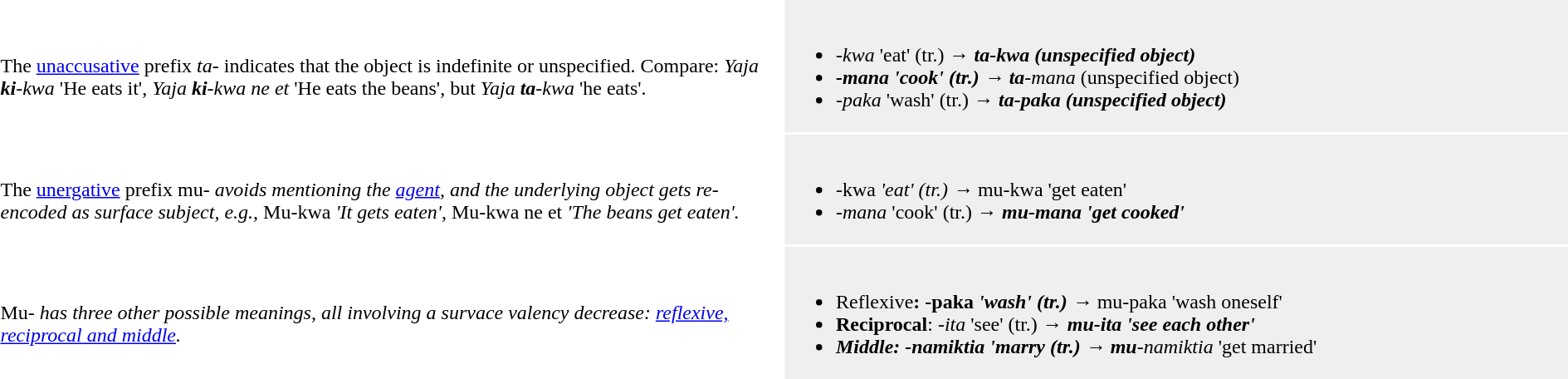<table>
<tr>
<td width="50%"><br>The <a href='#'>unaccusative</a> prefix <em>ta-</em> indicates that the object is indefinite or unspecified. Compare: <em>Yaja <strong>ki</strong>-kwa</em> 'He eats it', <em>Yaja <strong>ki</strong>-kwa ne et</em> 'He eats the beans', but <em>Yaja <strong>ta</strong>-kwa</em> 'he eats'.</td>
<td width="50%"; style="background:#efefef;"><br><ul><li><em>-kwa</em> 'eat' (tr.) → <strong><em>ta<strong>-kwa<em> (unspecified object)</li><li></em>-mana<em> 'cook' (tr.) → </em></strong>ta</strong>-mana</em> (unspecified object)</li><li><em>-paka</em> 'wash' (tr.) → <strong><em>ta<strong>-paka<em> (unspecified object)</li></ul></td>
</tr>
<tr>
<td width="50%"><br>The <a href='#'>unergative</a> prefix </em>mu-<em> avoids mentioning the <a href='#'>agent</a>, and the underlying object gets re-encoded as surface subject, e.g., </em>Mu-kwa<em> 'It gets eaten', </em>Mu-kwa ne et<em> 'The beans get eaten'.</td>
<td width="50%"; style="background:#efefef;"><br><ul><li></em>-kwa<em> 'eat' (tr.) → </em></strong>mu</strong>-kwa</em> 'get eaten'</li><li><em>-mana</em> 'cook' (tr.) → <strong><em>mu<strong>-mana<em> 'get cooked'</li></ul></td>
</tr>
<tr>
<td width="50%"><br></em>Mu-<em> has three other possible meanings, all involving a survace valency decrease: <a href='#'>reflexive, reciprocal and middle</a>.</td>
<td width="50%"; style="background:#efefef;"><br><ul><li></strong>Reflexive<strong>: </em>-paka<em> 'wash' (tr.) → </em></strong>mu</strong>-paka</em> 'wash oneself'</li><li><strong>Reciprocal</strong>: <em>-ita</em> 'see' (tr.) → <strong><em>mu<strong>-ita<em> 'see each other'</li><li></strong>Middle<strong>: </em>-namiktia<em> 'marry (tr.) → </em></strong>mu</strong>-namiktia</em> 'get married'</li></ul></td>
</tr>
</table>
